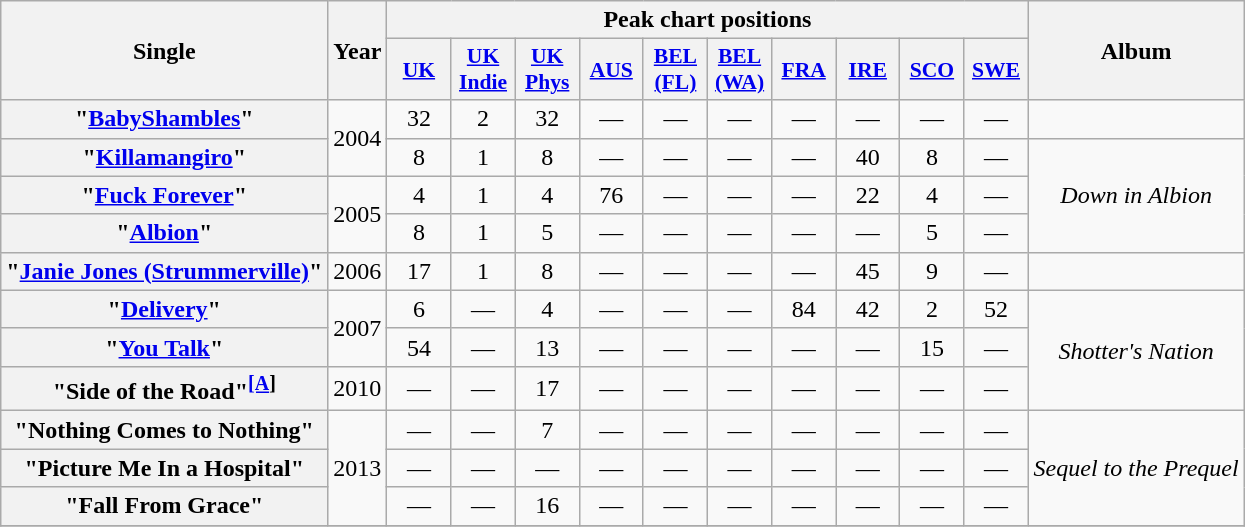<table class="wikitable plainrowheaders" style="text-align:center;">
<tr>
<th scope="col" rowspan="2">Single</th>
<th scope="col" rowspan="2">Year</th>
<th scope="col" colspan="10">Peak chart positions</th>
<th scope="col" rowspan="2">Album</th>
</tr>
<tr>
<th scope="col" style="width:2.5em;font-size:90%;"><a href='#'>UK</a><br></th>
<th scope="col" style="width:2.5em;font-size:90%;"><a href='#'>UK<br>Indie</a><br></th>
<th scope="col" style="width:2.5em;font-size:90%;"><a href='#'>UK<br>Phys</a><br></th>
<th scope="col" style="width:2.5em;font-size:90%;"><a href='#'>AUS</a><br></th>
<th scope="col" style="width:2.5em;font-size:90%;"><a href='#'>BEL<br>(FL)</a><br></th>
<th scope="col" style="width:2.5em;font-size:90%;"><a href='#'>BEL<br>(WA)</a><br></th>
<th scope="col" style="width:2.5em;font-size:90%;"><a href='#'>FRA</a><br></th>
<th scope="col" style="width:2.5em;font-size:90%;"><a href='#'>IRE</a><br></th>
<th scope="col" style="width:2.5em;font-size:90%;"><a href='#'>SCO</a><br></th>
<th scope="col" style="width:2.5em;font-size:90%;"><a href='#'>SWE</a><br></th>
</tr>
<tr>
<th scope="row">"<a href='#'>BabyShambles</a>"</th>
<td rowspan="2">2004</td>
<td>32</td>
<td>2</td>
<td>32</td>
<td>—</td>
<td>—</td>
<td>—</td>
<td>—</td>
<td>—</td>
<td>—</td>
<td>—</td>
<td></td>
</tr>
<tr>
<th scope="row">"<a href='#'>Killamangiro</a>"</th>
<td>8</td>
<td>1</td>
<td>8</td>
<td>—</td>
<td>—</td>
<td>—</td>
<td>—</td>
<td>40</td>
<td>8</td>
<td>—</td>
<td rowspan="3"><em>Down in Albion</em></td>
</tr>
<tr>
<th scope="row">"<a href='#'>Fuck Forever</a>"</th>
<td rowspan="2">2005</td>
<td>4</td>
<td>1</td>
<td>4</td>
<td>76</td>
<td>—</td>
<td>—</td>
<td>—</td>
<td>22</td>
<td>4</td>
<td>—</td>
</tr>
<tr>
<th scope="row">"<a href='#'>Albion</a>"</th>
<td>8</td>
<td>1</td>
<td>5</td>
<td>—</td>
<td>—</td>
<td>—</td>
<td>—</td>
<td>—</td>
<td>5</td>
<td>—</td>
</tr>
<tr>
<th scope="row">"<a href='#'>Janie Jones (Strummerville)</a>"</th>
<td rowspan="1">2006</td>
<td>17</td>
<td>1</td>
<td>8</td>
<td>—</td>
<td>—</td>
<td>—</td>
<td>—</td>
<td>45</td>
<td>9</td>
<td>—</td>
<td></td>
</tr>
<tr>
<th scope="row">"<a href='#'>Delivery</a>"</th>
<td rowspan="2">2007</td>
<td>6</td>
<td>—</td>
<td>4</td>
<td>—</td>
<td>—</td>
<td>—</td>
<td>84</td>
<td>42</td>
<td>2</td>
<td>52</td>
<td rowspan="3"><em>Shotter's Nation</em></td>
</tr>
<tr>
<th scope="row">"<a href='#'>You Talk</a>"</th>
<td>54</td>
<td>—</td>
<td>13</td>
<td>—</td>
<td>—</td>
<td>—</td>
<td>—</td>
<td>—</td>
<td>15</td>
<td>—</td>
</tr>
<tr>
<th scope="row">"Side of the Road"<sup><a href='#'>[A</a>]</sup></th>
<td rowspan="1">2010</td>
<td>—</td>
<td>—</td>
<td>17</td>
<td>—</td>
<td>—</td>
<td>—</td>
<td>—</td>
<td>—</td>
<td>—</td>
<td>—</td>
</tr>
<tr>
<th scope="row">"Nothing Comes to Nothing"</th>
<td rowspan="3">2013</td>
<td>—</td>
<td>—</td>
<td>7</td>
<td>—</td>
<td>—</td>
<td>—</td>
<td>—</td>
<td>—</td>
<td>—</td>
<td>—</td>
<td rowspan="3"><em>Sequel to the Prequel</em></td>
</tr>
<tr>
<th scope="row">"Picture Me In a Hospital"</th>
<td>—</td>
<td>—</td>
<td>—</td>
<td>—</td>
<td>—</td>
<td>—</td>
<td>—</td>
<td>—</td>
<td>—</td>
<td>—</td>
</tr>
<tr>
<th scope="row">"Fall From Grace"</th>
<td>—</td>
<td>—</td>
<td>16</td>
<td>—</td>
<td>—</td>
<td>—</td>
<td>—</td>
<td>—</td>
<td>—</td>
<td>—</td>
</tr>
<tr>
</tr>
</table>
